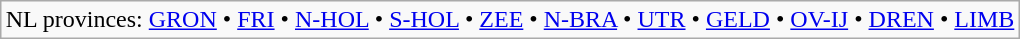<table class="wikitable" style="margin:auto;">
<tr>
<td>NL provinces: <a href='#'>GRON</a> • <a href='#'>FRI</a> • <a href='#'>N-HOL</a> • <a href='#'>S-HOL</a> • <a href='#'>ZEE</a> • <a href='#'>N-BRA</a> • <a href='#'>UTR</a> • <a href='#'>GELD</a> • <a href='#'>OV-IJ</a> • <a href='#'>DREN</a> • <a href='#'>LIMB</a></td>
</tr>
</table>
